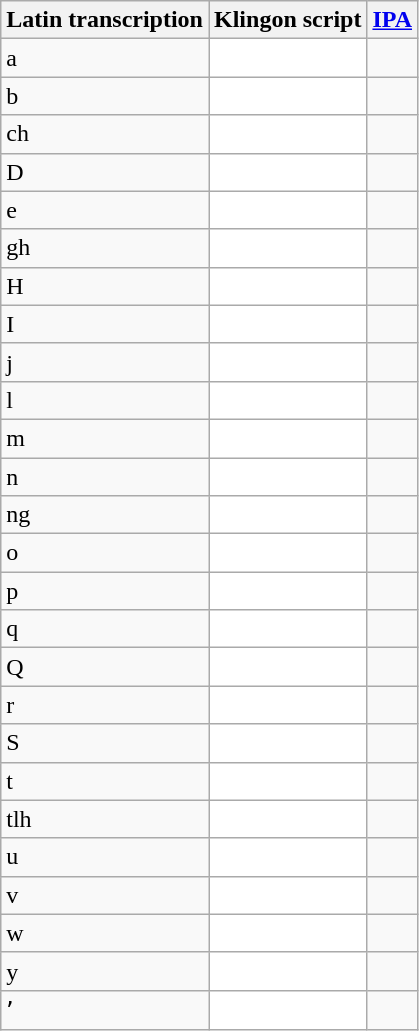<table class="wikitable floatright">
<tr>
<th>Latin transcription</th>
<th>Klingon script</th>
<th><a href='#'>IPA</a></th>
</tr>
<tr>
<td>a</td>
<td style="background-color: white !important;"></td>
<td></td>
</tr>
<tr>
<td>b</td>
<td style="background-color: white !important;"></td>
<td></td>
</tr>
<tr>
<td>ch</td>
<td style="background-color: white !important;"></td>
<td></td>
</tr>
<tr>
<td>D</td>
<td style="background-color: white !important;"></td>
<td></td>
</tr>
<tr>
<td>e</td>
<td style="background-color: white !important;"></td>
<td></td>
</tr>
<tr>
<td>gh</td>
<td style="background-color: white !important;"></td>
<td></td>
</tr>
<tr>
<td>H</td>
<td style="background-color: white !important;"></td>
<td></td>
</tr>
<tr>
<td>I</td>
<td style="background-color: white !important;"></td>
<td></td>
</tr>
<tr>
<td>j</td>
<td style="background-color: white !important;"></td>
<td></td>
</tr>
<tr>
<td>l</td>
<td style="background-color: white !important;"></td>
<td></td>
</tr>
<tr>
<td>m</td>
<td style="background-color: white !important;"></td>
<td></td>
</tr>
<tr>
<td>n</td>
<td style="background-color: white !important;"></td>
<td></td>
</tr>
<tr>
<td>ng</td>
<td style="background-color: white !important;"></td>
<td></td>
</tr>
<tr>
<td>o</td>
<td style="background-color: white !important;"></td>
<td></td>
</tr>
<tr>
<td>p</td>
<td style="background-color: white !important;"></td>
<td></td>
</tr>
<tr>
<td>q</td>
<td style="background-color: white !important;"></td>
<td></td>
</tr>
<tr>
<td>Q</td>
<td style="background-color: white !important;"></td>
<td></td>
</tr>
<tr>
<td>r</td>
<td style="background-color: white !important;"></td>
<td></td>
</tr>
<tr>
<td>S</td>
<td style="background-color: white !important;"></td>
<td></td>
</tr>
<tr>
<td>t</td>
<td style="background-color: white !important;"></td>
<td></td>
</tr>
<tr>
<td>tlh</td>
<td style="background-color: white !important;"></td>
<td></td>
</tr>
<tr>
<td>u</td>
<td style="background-color: white !important;"></td>
<td></td>
</tr>
<tr>
<td>v</td>
<td style="background-color: white !important;"></td>
<td></td>
</tr>
<tr>
<td>w</td>
<td style="background-color: white !important;"></td>
<td></td>
</tr>
<tr>
<td>y</td>
<td style="background-color: white !important;"></td>
<td></td>
</tr>
<tr>
<td>ʼ</td>
<td style="background-color: white !important;"></td>
<td></td>
</tr>
</table>
